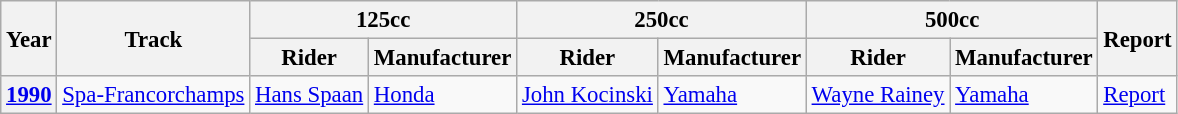<table class="wikitable" style="font-size: 95%;">
<tr>
<th rowspan=2>Year</th>
<th rowspan=2>Track</th>
<th colspan=2>125cc</th>
<th colspan=2>250cc</th>
<th colspan=2>500cc</th>
<th rowspan=2>Report</th>
</tr>
<tr>
<th>Rider</th>
<th>Manufacturer</th>
<th>Rider</th>
<th>Manufacturer</th>
<th>Rider</th>
<th>Manufacturer</th>
</tr>
<tr>
<th><a href='#'>1990</a></th>
<td><a href='#'>Spa-Francorchamps</a></td>
<td> <a href='#'>Hans Spaan</a></td>
<td><a href='#'>Honda</a></td>
<td> <a href='#'>John Kocinski</a></td>
<td><a href='#'>Yamaha</a></td>
<td> <a href='#'>Wayne Rainey</a></td>
<td><a href='#'>Yamaha</a></td>
<td><a href='#'>Report</a></td>
</tr>
</table>
